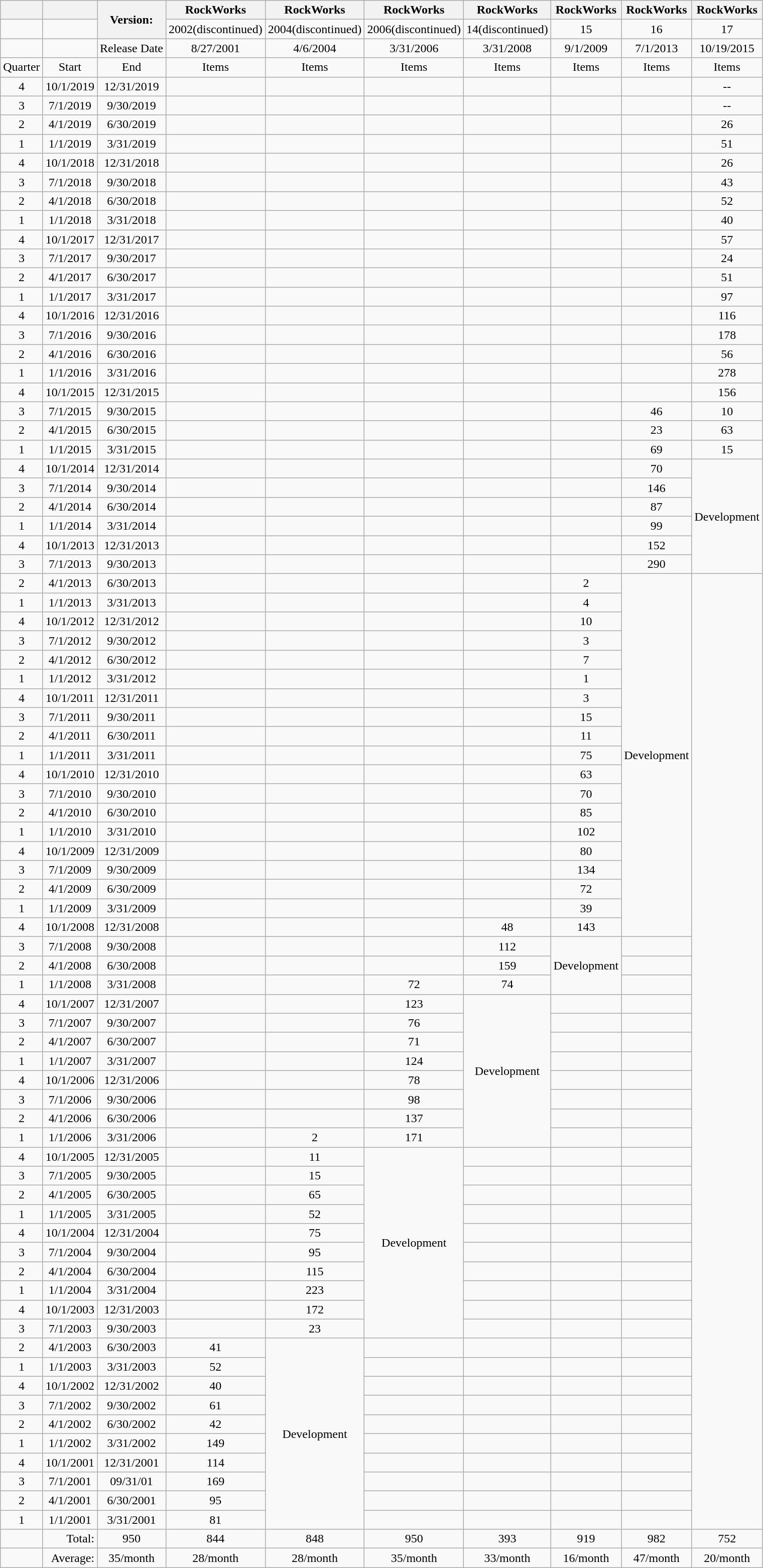<table class="wikitable">
<tr>
<th style="text-align: center;"></th>
<th style="text-align: center;"></th>
<th rowspan="2" style="text-align: center;">Version:</th>
<th style="text-align: center;">RockWorks</th>
<th style="text-align: center;">RockWorks</th>
<th style="text-align: center;">RockWorks</th>
<th style="text-align: center;">RockWorks</th>
<th style="text-align: center;">RockWorks</th>
<th style="text-align: center;">RockWorks</th>
<th style="text-align: center;">RockWorks</th>
</tr>
<tr style="text-align: center;">
<td></td>
<td></td>
<td>2002(discontinued)</td>
<td>2004(discontinued)</td>
<td>2006(discontinued)</td>
<td>14(discontinued)</td>
<td>15</td>
<td>16</td>
<td>17</td>
</tr>
<tr style="text-align: center;">
<td></td>
<td></td>
<td>Release Date</td>
<td>8/27/2001</td>
<td>4/6/2004</td>
<td>3/31/2006</td>
<td>3/31/2008</td>
<td>9/1/2009</td>
<td>7/1/2013</td>
<td>10/19/2015</td>
</tr>
<tr style="text-align: center;">
<td>Quarter</td>
<td>Start</td>
<td>End</td>
<td>Items</td>
<td>Items</td>
<td>Items</td>
<td>Items</td>
<td>Items</td>
<td>Items</td>
<td>Items</td>
</tr>
<tr style="text-align: center;">
<td>4</td>
<td>10/1/2019</td>
<td>12/31/2019</td>
<td></td>
<td></td>
<td></td>
<td></td>
<td></td>
<td></td>
<td>--</td>
</tr>
<tr style="text-align: center;">
<td>3</td>
<td>7/1/2019</td>
<td>9/30/2019</td>
<td></td>
<td></td>
<td></td>
<td></td>
<td></td>
<td></td>
<td>--</td>
</tr>
<tr style="text-align: center;">
<td>2</td>
<td>4/1/2019</td>
<td>6/30/2019</td>
<td></td>
<td></td>
<td></td>
<td></td>
<td></td>
<td></td>
<td>26</td>
</tr>
<tr style="text-align: center;">
<td>1</td>
<td>1/1/2019</td>
<td>3/31/2019</td>
<td></td>
<td></td>
<td></td>
<td></td>
<td></td>
<td></td>
<td>51</td>
</tr>
<tr style="text-align: center;">
<td>4</td>
<td>10/1/2018</td>
<td>12/31/2018</td>
<td></td>
<td></td>
<td></td>
<td></td>
<td></td>
<td></td>
<td>26</td>
</tr>
<tr style="text-align: center;">
<td>3</td>
<td>7/1/2018</td>
<td>9/30/2018</td>
<td></td>
<td></td>
<td></td>
<td></td>
<td></td>
<td></td>
<td>43</td>
</tr>
<tr style="text-align: center;">
<td>2</td>
<td>4/1/2018</td>
<td>6/30/2018</td>
<td></td>
<td></td>
<td></td>
<td></td>
<td></td>
<td></td>
<td>52</td>
</tr>
<tr style="text-align: center;">
<td>1</td>
<td>1/1/2018</td>
<td>3/31/2018</td>
<td></td>
<td></td>
<td></td>
<td></td>
<td></td>
<td></td>
<td>40</td>
</tr>
<tr style="text-align: center;">
<td>4</td>
<td>10/1/2017</td>
<td>12/31/2017</td>
<td></td>
<td></td>
<td></td>
<td></td>
<td></td>
<td></td>
<td>57</td>
</tr>
<tr style="text-align: center;">
<td>3</td>
<td>7/1/2017</td>
<td>9/30/2017</td>
<td></td>
<td></td>
<td></td>
<td></td>
<td></td>
<td></td>
<td>24</td>
</tr>
<tr style="text-align: center;">
<td>2</td>
<td>4/1/2017</td>
<td>6/30/2017</td>
<td></td>
<td></td>
<td></td>
<td></td>
<td></td>
<td></td>
<td>51</td>
</tr>
<tr style="text-align: center;">
<td>1</td>
<td>1/1/2017</td>
<td>3/31/2017</td>
<td></td>
<td></td>
<td></td>
<td></td>
<td></td>
<td></td>
<td>97</td>
</tr>
<tr style="text-align: center;">
<td>4</td>
<td>10/1/2016</td>
<td>12/31/2016</td>
<td></td>
<td></td>
<td></td>
<td></td>
<td></td>
<td></td>
<td>116</td>
</tr>
<tr style="text-align: center;">
<td>3</td>
<td>7/1/2016</td>
<td>9/30/2016</td>
<td></td>
<td></td>
<td></td>
<td></td>
<td></td>
<td></td>
<td>178</td>
</tr>
<tr style="text-align: center;">
<td>2</td>
<td>4/1/2016</td>
<td>6/30/2016</td>
<td></td>
<td></td>
<td></td>
<td></td>
<td></td>
<td></td>
<td>56</td>
</tr>
<tr style="text-align: center;">
<td>1</td>
<td>1/1/2016</td>
<td>3/31/2016</td>
<td></td>
<td></td>
<td></td>
<td></td>
<td></td>
<td></td>
<td>278</td>
</tr>
<tr style="text-align: center;">
<td>4</td>
<td>10/1/2015</td>
<td>12/31/2015</td>
<td></td>
<td></td>
<td></td>
<td></td>
<td></td>
<td></td>
<td>156</td>
</tr>
<tr style="text-align: center;">
<td>3</td>
<td>7/1/2015</td>
<td>9/30/2015</td>
<td></td>
<td></td>
<td></td>
<td></td>
<td></td>
<td>46</td>
<td>10</td>
</tr>
<tr style="text-align: center;">
<td>2</td>
<td>4/1/2015</td>
<td>6/30/2015</td>
<td></td>
<td></td>
<td></td>
<td></td>
<td></td>
<td>23</td>
<td>63</td>
</tr>
<tr style="text-align: center;">
<td>1</td>
<td>1/1/2015</td>
<td>3/31/2015</td>
<td></td>
<td></td>
<td></td>
<td></td>
<td></td>
<td>69</td>
<td>15</td>
</tr>
<tr style="text-align: center;">
<td>4</td>
<td>10/1/2014</td>
<td>12/31/2014</td>
<td></td>
<td></td>
<td></td>
<td></td>
<td></td>
<td>70</td>
<td rowspan="6">Development</td>
</tr>
<tr style="text-align: center;">
<td>3</td>
<td>7/1/2014</td>
<td>9/30/2014</td>
<td></td>
<td></td>
<td></td>
<td></td>
<td></td>
<td>146</td>
</tr>
<tr style="text-align: center;">
<td>2</td>
<td>4/1/2014</td>
<td>6/30/2014</td>
<td></td>
<td></td>
<td></td>
<td></td>
<td></td>
<td>87</td>
</tr>
<tr style="text-align: center;">
<td>1</td>
<td>1/1/2014</td>
<td>3/31/2014</td>
<td></td>
<td></td>
<td></td>
<td></td>
<td></td>
<td>99</td>
</tr>
<tr style="text-align: center;">
<td>4</td>
<td>10/1/2013</td>
<td>12/31/2013</td>
<td></td>
<td></td>
<td></td>
<td></td>
<td></td>
<td>152</td>
</tr>
<tr style="text-align: center;">
<td>3</td>
<td>7/1/2013</td>
<td>9/30/2013</td>
<td></td>
<td></td>
<td></td>
<td></td>
<td></td>
<td>290</td>
</tr>
<tr style="text-align: center;">
<td>2</td>
<td>4/1/2013</td>
<td>6/30/2013</td>
<td></td>
<td></td>
<td></td>
<td></td>
<td>2</td>
<td rowspan="19">Development</td>
</tr>
<tr style="text-align: center;">
<td>1</td>
<td>1/1/2013</td>
<td>3/31/2013</td>
<td></td>
<td></td>
<td></td>
<td></td>
<td>4</td>
</tr>
<tr style="text-align: center;">
<td>4</td>
<td>10/1/2012</td>
<td>12/31/2012</td>
<td></td>
<td></td>
<td></td>
<td></td>
<td>10</td>
</tr>
<tr style="text-align: center;">
<td>3</td>
<td>7/1/2012</td>
<td>9/30/2012</td>
<td></td>
<td></td>
<td></td>
<td></td>
<td>3</td>
</tr>
<tr style="text-align: center;">
<td>2</td>
<td>4/1/2012</td>
<td>6/30/2012</td>
<td></td>
<td></td>
<td></td>
<td></td>
<td>7</td>
</tr>
<tr style="text-align: center;">
<td>1</td>
<td>1/1/2012</td>
<td>3/31/2012</td>
<td></td>
<td></td>
<td></td>
<td></td>
<td>1</td>
</tr>
<tr style="text-align: center;">
<td>4</td>
<td>10/1/2011</td>
<td>12/31/2011</td>
<td></td>
<td></td>
<td></td>
<td></td>
<td>3</td>
</tr>
<tr style="text-align: center;">
<td>3</td>
<td>7/1/2011</td>
<td>9/30/2011</td>
<td></td>
<td></td>
<td></td>
<td></td>
<td>15</td>
</tr>
<tr style="text-align: center;">
<td>2</td>
<td>4/1/2011</td>
<td>6/30/2011</td>
<td></td>
<td></td>
<td></td>
<td></td>
<td>11</td>
</tr>
<tr style="text-align: center;">
<td>1</td>
<td>1/1/2011</td>
<td>3/31/2011</td>
<td></td>
<td></td>
<td></td>
<td></td>
<td>75</td>
</tr>
<tr style="text-align: center;">
<td>4</td>
<td>10/1/2010</td>
<td>12/31/2010</td>
<td></td>
<td></td>
<td></td>
<td></td>
<td>63</td>
</tr>
<tr style="text-align: center;">
<td>3</td>
<td>7/1/2010</td>
<td>9/30/2010</td>
<td></td>
<td></td>
<td></td>
<td></td>
<td>70</td>
</tr>
<tr style="text-align: center;">
<td>2</td>
<td>4/1/2010</td>
<td>6/30/2010</td>
<td></td>
<td></td>
<td></td>
<td></td>
<td>85</td>
</tr>
<tr style="text-align: center;">
<td>1</td>
<td>1/1/2010</td>
<td>3/31/2010</td>
<td></td>
<td></td>
<td></td>
<td></td>
<td>102</td>
</tr>
<tr style="text-align: center;">
<td>4</td>
<td>10/1/2009</td>
<td>12/31/2009</td>
<td></td>
<td></td>
<td></td>
<td></td>
<td>80</td>
</tr>
<tr style="text-align: center;">
<td>3</td>
<td>7/1/2009</td>
<td>9/30/2009</td>
<td></td>
<td></td>
<td></td>
<td></td>
<td>134</td>
</tr>
<tr style="text-align: center;">
<td>2</td>
<td>4/1/2009</td>
<td>6/30/2009</td>
<td></td>
<td></td>
<td></td>
<td></td>
<td>72</td>
</tr>
<tr style="text-align: center;">
<td>1</td>
<td>1/1/2009</td>
<td>3/31/2009</td>
<td></td>
<td></td>
<td></td>
<td></td>
<td>39</td>
</tr>
<tr style="text-align: center;">
<td>4</td>
<td>10/1/2008</td>
<td>12/31/2008</td>
<td></td>
<td></td>
<td></td>
<td>48</td>
<td>143</td>
</tr>
<tr style="text-align: center;">
<td>3</td>
<td>7/1/2008</td>
<td>9/30/2008</td>
<td></td>
<td></td>
<td></td>
<td>112</td>
<td rowspan="3">Development</td>
<td></td>
</tr>
<tr style="text-align: center;">
<td>2</td>
<td>4/1/2008</td>
<td>6/30/2008</td>
<td></td>
<td></td>
<td></td>
<td>159</td>
<td></td>
</tr>
<tr style="text-align: center;">
<td>1</td>
<td>1/1/2008</td>
<td>3/31/2008</td>
<td></td>
<td></td>
<td>72</td>
<td>74</td>
<td></td>
</tr>
<tr style="text-align: center;">
<td>4</td>
<td>10/1/2007</td>
<td>12/31/2007</td>
<td></td>
<td></td>
<td>123</td>
<td rowspan="8">Development</td>
<td></td>
<td></td>
</tr>
<tr style="text-align: center;">
<td>3</td>
<td>7/1/2007</td>
<td>9/30/2007</td>
<td></td>
<td></td>
<td>76</td>
<td></td>
<td></td>
</tr>
<tr style="text-align: center;">
<td>2</td>
<td>4/1/2007</td>
<td>6/30/2007</td>
<td></td>
<td></td>
<td>71</td>
<td></td>
<td></td>
</tr>
<tr style="text-align: center;">
<td>1</td>
<td>1/1/2007</td>
<td>3/31/2007</td>
<td></td>
<td></td>
<td>124</td>
<td></td>
<td></td>
</tr>
<tr style="text-align: center;">
<td>4</td>
<td>10/1/2006</td>
<td>12/31/2006</td>
<td></td>
<td></td>
<td>78</td>
<td></td>
<td></td>
</tr>
<tr style="text-align: center;">
<td>3</td>
<td>7/1/2006</td>
<td>9/30/2006</td>
<td></td>
<td></td>
<td>98</td>
<td></td>
<td></td>
</tr>
<tr style="text-align: center;">
<td>2</td>
<td>4/1/2006</td>
<td>6/30/2006</td>
<td></td>
<td></td>
<td>137</td>
<td></td>
<td></td>
</tr>
<tr style="text-align: center;">
<td>1</td>
<td>1/1/2006</td>
<td>3/31/2006</td>
<td></td>
<td>2</td>
<td>171</td>
<td></td>
<td></td>
</tr>
<tr style="text-align: center;">
<td>4</td>
<td>10/1/2005</td>
<td>12/31/2005</td>
<td></td>
<td>11</td>
<td rowspan="10">Development</td>
<td></td>
<td></td>
<td></td>
</tr>
<tr style="text-align: center;">
<td>3</td>
<td>7/1/2005</td>
<td>9/30/2005</td>
<td></td>
<td>15</td>
<td></td>
<td></td>
<td></td>
</tr>
<tr style="text-align: center;">
<td>2</td>
<td>4/1/2005</td>
<td>6/30/2005</td>
<td></td>
<td>65</td>
<td></td>
<td></td>
<td></td>
</tr>
<tr style="text-align: center;">
<td>1</td>
<td>1/1/2005</td>
<td>3/31/2005</td>
<td></td>
<td>52</td>
<td></td>
<td></td>
<td></td>
</tr>
<tr style="text-align: center;">
<td>4</td>
<td>10/1/2004</td>
<td>12/31/2004</td>
<td></td>
<td>75</td>
<td></td>
<td></td>
<td></td>
</tr>
<tr style="text-align: center;">
<td>3</td>
<td>7/1/2004</td>
<td>9/30/2004</td>
<td></td>
<td>95</td>
<td></td>
<td></td>
<td></td>
</tr>
<tr style="text-align: center;">
<td>2</td>
<td>4/1/2004</td>
<td>6/30/2004</td>
<td></td>
<td>115</td>
<td></td>
<td></td>
<td></td>
</tr>
<tr style="text-align: center;">
<td>1</td>
<td>1/1/2004</td>
<td>3/31/2004</td>
<td></td>
<td>223</td>
<td></td>
<td></td>
<td></td>
</tr>
<tr style="text-align: center;">
<td>4</td>
<td>10/1/2003</td>
<td>12/31/2003</td>
<td></td>
<td>172</td>
<td></td>
<td></td>
<td></td>
</tr>
<tr style="text-align: center;">
<td>3</td>
<td>7/1/2003</td>
<td>9/30/2003</td>
<td></td>
<td>23</td>
<td></td>
<td></td>
<td></td>
</tr>
<tr style="text-align: center;">
<td>2</td>
<td>4/1/2003</td>
<td>6/30/2003</td>
<td>41</td>
<td rowspan="10">Development</td>
<td></td>
<td></td>
<td></td>
<td></td>
</tr>
<tr style="text-align: center;">
<td>1</td>
<td>1/1/2003</td>
<td>3/31/2003</td>
<td>52</td>
<td></td>
<td></td>
<td></td>
<td></td>
</tr>
<tr style="text-align: center;">
<td>4</td>
<td>10/1/2002</td>
<td>12/31/2002</td>
<td>40</td>
<td></td>
<td></td>
<td></td>
<td></td>
</tr>
<tr style="text-align: center;">
<td>3</td>
<td>7/1/2002</td>
<td>9/30/2002</td>
<td>61</td>
<td></td>
<td></td>
<td></td>
<td></td>
</tr>
<tr style="text-align: center;">
<td>2</td>
<td>4/1/2002</td>
<td>6/30/2002</td>
<td>42</td>
<td></td>
<td></td>
<td></td>
<td></td>
</tr>
<tr style="text-align: center;">
<td>1</td>
<td>1/1/2002</td>
<td>3/31/2002</td>
<td>149</td>
<td></td>
<td></td>
<td></td>
<td></td>
</tr>
<tr style="text-align: center;">
<td>4</td>
<td>10/1/2001</td>
<td>12/31/2001</td>
<td>114</td>
<td></td>
<td></td>
<td></td>
<td></td>
</tr>
<tr style="text-align: center;">
<td>3</td>
<td>7/1/2001</td>
<td>09/31/01</td>
<td>169</td>
<td></td>
<td></td>
<td></td>
<td></td>
</tr>
<tr style="text-align: center;">
<td>2</td>
<td>4/1/2001</td>
<td>6/30/2001</td>
<td>95</td>
<td></td>
<td></td>
<td></td>
<td></td>
</tr>
<tr style="text-align: center;">
<td>1</td>
<td>1/1/2001</td>
<td>3/31/2001</td>
<td>81</td>
<td></td>
<td></td>
<td></td>
<td></td>
</tr>
<tr>
<td style="text-align: center;"></td>
<td style="text-align: right;">Total:</td>
<td style="text-align: center;">950</td>
<td style="text-align: center;">844</td>
<td style="text-align: center;">848</td>
<td style="text-align: center;">950</td>
<td style="text-align: center;">393</td>
<td style="text-align: center;">919</td>
<td style="text-align: center;">982</td>
<td style="text-align: center;">752</td>
</tr>
<tr>
<td style="text-align: center;"></td>
<td style="text-align: right;">Average:</td>
<td style="text-align: center;">35/month</td>
<td style="text-align: center;">28/month</td>
<td style="text-align: center;">28/month</td>
<td style="text-align: center;">35/month</td>
<td style="text-align: center;">33/month</td>
<td style="text-align: center;">16/month</td>
<td style="text-align: center;">47/month</td>
<td style="text-align: center;">20/month</td>
</tr>
</table>
